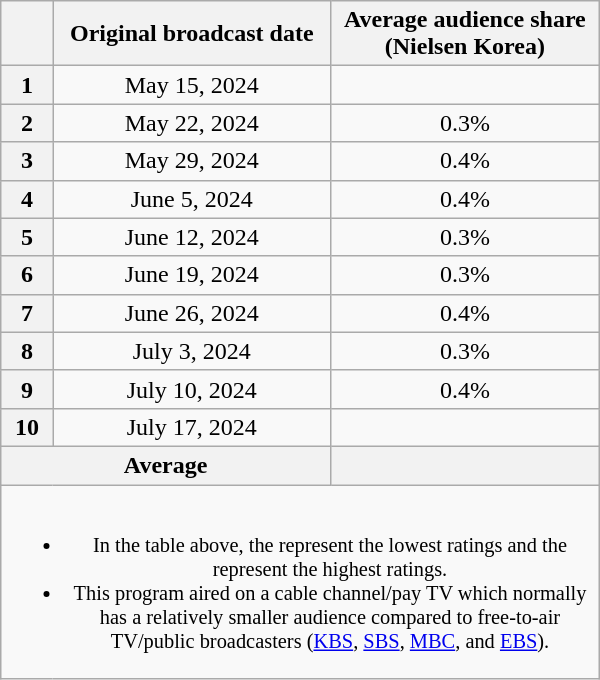<table class="wikitable" style="width:400px; text-align:center">
<tr>
<th scope="col"></th>
<th scope="col">Original broadcast date</th>
<th scope="col">Average audience share<br>(Nielsen Korea)</th>
</tr>
<tr>
<th scope="row">1</th>
<td>May 15, 2024</td>
<td><strong></strong> </td>
</tr>
<tr>
<th scope="row">2</th>
<td>May 22, 2024</td>
<td>0.3% </td>
</tr>
<tr>
<th scope="row">3</th>
<td>May 29, 2024</td>
<td>0.4% </td>
</tr>
<tr>
<th scope="row">4</th>
<td>June 5, 2024</td>
<td>0.4% </td>
</tr>
<tr>
<th scope="row">5</th>
<td>June 12, 2024</td>
<td>0.3% </td>
</tr>
<tr>
<th scope="row">6</th>
<td>June 19, 2024</td>
<td>0.3% </td>
</tr>
<tr>
<th scope="row">7</th>
<td>June 26, 2024</td>
<td>0.4% </td>
</tr>
<tr>
<th scope="row">8</th>
<td>July 3, 2024</td>
<td>0.3% </td>
</tr>
<tr>
<th scope="row">9</th>
<td>July 10, 2024</td>
<td>0.4% </td>
</tr>
<tr>
<th scope="row">10</th>
<td>July 17, 2024</td>
<td><strong></strong> </td>
</tr>
<tr>
<th colspan="2">Average</th>
<th></th>
</tr>
<tr>
<td colspan="4" style="font-size:85%"><br><ul><li>In the table above, the <strong></strong> represent the lowest ratings and the <strong></strong> represent the highest ratings.</li><li>This program aired on a cable channel/pay TV which normally has a relatively smaller audience compared to free-to-air TV/public broadcasters (<a href='#'>KBS</a>, <a href='#'>SBS</a>, <a href='#'>MBC</a>, and <a href='#'>EBS</a>).</li></ul></td>
</tr>
</table>
